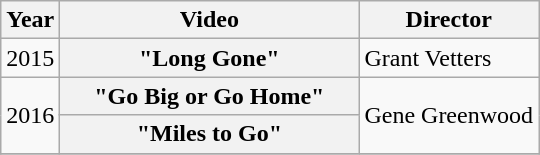<table class="wikitable plainrowheaders">
<tr>
<th>Year</th>
<th style="width:12em;">Video</th>
<th>Director</th>
</tr>
<tr>
<td>2015</td>
<th scope="row">"Long Gone"</th>
<td>Grant Vetters</td>
</tr>
<tr>
<td rowspan="2">2016</td>
<th scope="row">"Go Big or Go Home"</th>
<td rowspan="2">Gene Greenwood</td>
</tr>
<tr>
<th scope="row">"Miles to Go"</th>
</tr>
<tr>
</tr>
</table>
